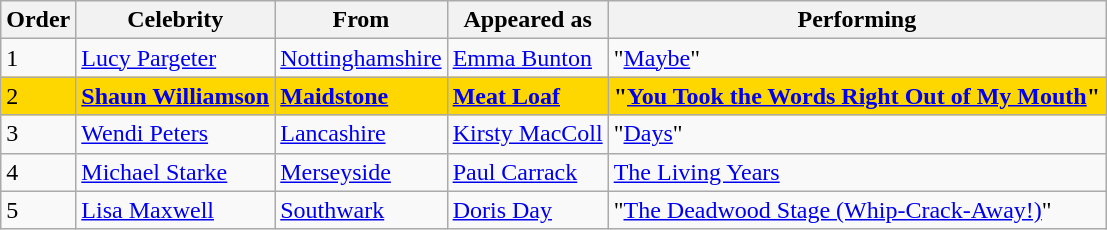<table class="wikitable">
<tr>
<th>Order</th>
<th>Celebrity</th>
<th>From</th>
<th>Appeared as</th>
<th>Performing</th>
</tr>
<tr>
<td>1</td>
<td><a href='#'>Lucy Pargeter</a></td>
<td><a href='#'>Nottinghamshire</a></td>
<td><a href='#'>Emma Bunton</a></td>
<td>"<a href='#'>Maybe</a>"</td>
</tr>
<tr style="background:gold;">
<td>2</td>
<td><strong><a href='#'>Shaun Williamson</a></strong></td>
<td><strong><a href='#'>Maidstone</a></strong></td>
<td><strong><a href='#'>Meat Loaf</a></strong></td>
<td><strong>"<a href='#'>You Took the Words Right Out of My Mouth</a>"</strong></td>
</tr>
<tr>
<td>3</td>
<td><a href='#'>Wendi Peters</a></td>
<td><a href='#'>Lancashire</a></td>
<td><a href='#'>Kirsty MacColl</a></td>
<td>"<a href='#'>Days</a>"</td>
</tr>
<tr>
<td>4</td>
<td><a href='#'>Michael Starke</a></td>
<td><a href='#'>Merseyside</a></td>
<td><a href='#'>Paul Carrack</a></td>
<td><a href='#'>The Living Years</a></td>
</tr>
<tr>
<td>5</td>
<td><a href='#'>Lisa Maxwell</a></td>
<td><a href='#'>Southwark</a></td>
<td><a href='#'>Doris Day</a></td>
<td>"<a href='#'>The Deadwood Stage (Whip-Crack-Away!)</a>"</td>
</tr>
</table>
